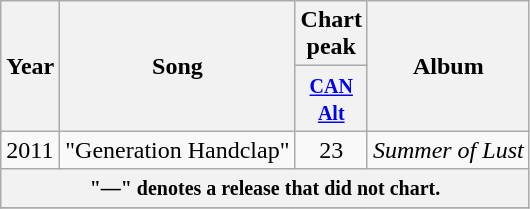<table class="wikitable">
<tr>
<th rowspan="2">Year</th>
<th rowspan="2">Song</th>
<th colspan="1">Chart peak</th>
<th rowspan="2">Album</th>
</tr>
<tr>
<th width="40"><small><a href='#'>CAN<br>Alt</a></small><br></th>
</tr>
<tr>
<td rowspan="1">2011</td>
<td>"Generation Handclap"</td>
<td align="center">23</td>
<td rowspan="1"><em>Summer of Lust</em></td>
</tr>
<tr>
<th colspan="10"><small>"—" denotes a release that did not chart.</small></th>
</tr>
<tr>
</tr>
</table>
